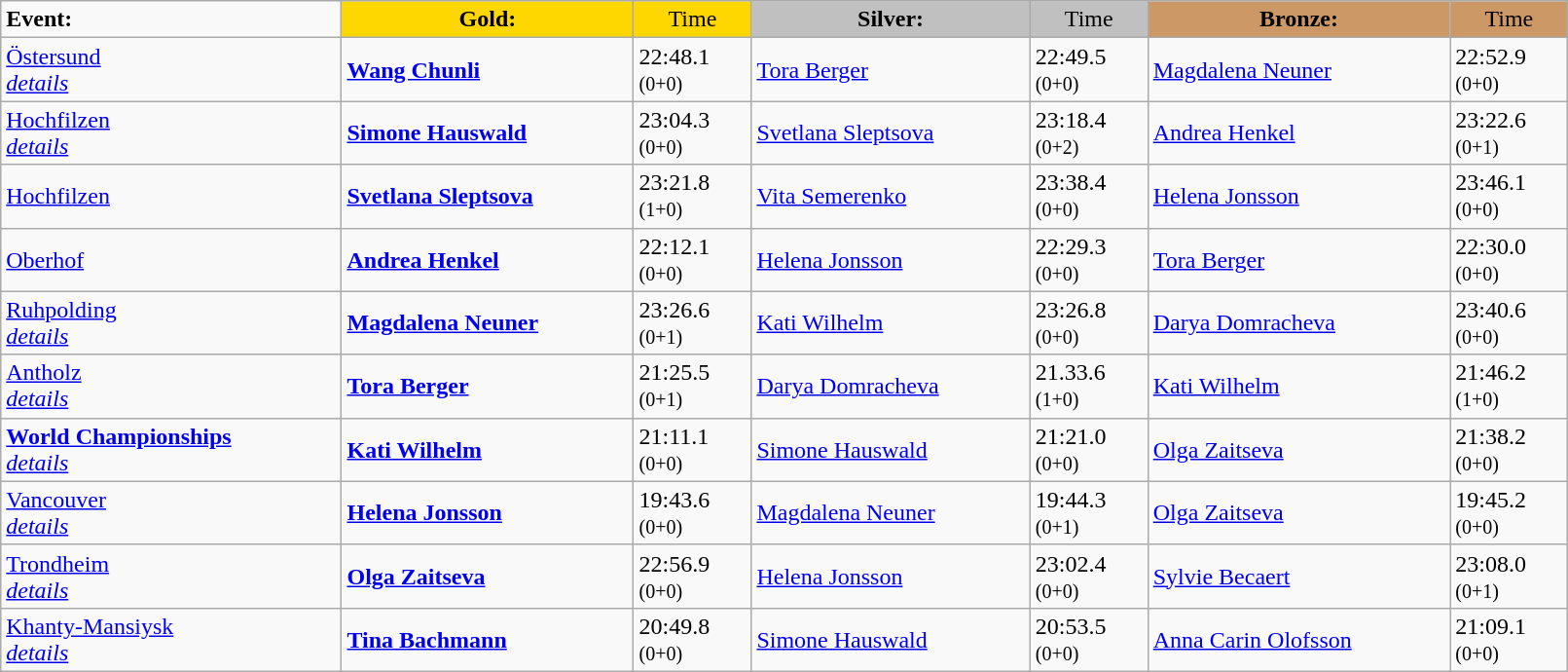<table class="wikitable" width=85%>
<tr>
<td><strong>Event:</strong></td>
<td style="text-align:center;background-color:gold;"><strong>Gold:</strong></td>
<td style="text-align:center;background-color:gold;">Time</td>
<td style="text-align:center;background-color:silver;"><strong>Silver:</strong></td>
<td style="text-align:center;background-color:silver;">Time</td>
<td style="text-align:center;background-color:#CC9966;"><strong>Bronze:</strong></td>
<td style="text-align:center;background-color:#CC9966;">Time</td>
</tr>
<tr>
<td><a href='#'>Östersund</a><br><em><a href='#'>details</a></em></td>
<td><strong><a href='#'>Wang Chunli</a></strong><br><small></small></td>
<td>22:48.1<br><small>(0+0)</small></td>
<td><a href='#'>Tora Berger</a> <br><small></small></td>
<td>22:49.5 <br><small>(0+0)</small></td>
<td><a href='#'>Magdalena Neuner</a><br><small></small></td>
<td>22:52.9 <br><small>(0+0)</small></td>
</tr>
<tr>
<td><a href='#'>Hochfilzen</a><br><em><a href='#'>details</a></em></td>
<td><strong><a href='#'>Simone Hauswald</a></strong><br><small></small></td>
<td>23:04.3<br><small>(0+0)</small></td>
<td><a href='#'>Svetlana Sleptsova</a><br><small></small></td>
<td>23:18.4<br><small>(0+2)</small></td>
<td><a href='#'>Andrea Henkel</a><br><small></small></td>
<td>23:22.6<br><small>(0+1)</small></td>
</tr>
<tr>
<td><a href='#'>Hochfilzen</a><br></td>
<td><strong><a href='#'>Svetlana Sleptsova</a></strong><br><small></small></td>
<td>23:21.8<br><small>(1+0)</small></td>
<td><a href='#'>Vita Semerenko</a><br><small></small></td>
<td>23:38.4<br><small>(0+0)</small></td>
<td><a href='#'>Helena Jonsson</a><br><small></small></td>
<td>23:46.1<br><small>(0+0)</small></td>
</tr>
<tr>
<td><a href='#'>Oberhof</a><br></td>
<td><strong><a href='#'>Andrea Henkel</a></strong><br><small></small></td>
<td>22:12.1<br><small>(0+0)</small></td>
<td><a href='#'>Helena Jonsson</a><br><small></small></td>
<td>22:29.3<br><small>(0+0)</small></td>
<td><a href='#'>Tora Berger</a><br><small></small></td>
<td>22:30.0<br><small>(0+0)</small></td>
</tr>
<tr>
<td><a href='#'>Ruhpolding</a><br><em><a href='#'>details</a></em></td>
<td><strong><a href='#'>Magdalena Neuner</a></strong><br><small></small></td>
<td>23:26.6<br><small>(0+1)</small></td>
<td><a href='#'>Kati Wilhelm</a><br><small></small></td>
<td>23:26.8<br><small>(0+0)</small></td>
<td><a href='#'>Darya Domracheva</a><br><small></small></td>
<td>23:40.6<br><small>(0+0)</small></td>
</tr>
<tr>
<td><a href='#'>Antholz</a><br><em><a href='#'>details</a></em></td>
<td><strong><a href='#'>Tora Berger</a></strong><br><small></small></td>
<td>21:25.5<br><small>(0+1)</small></td>
<td><a href='#'>Darya Domracheva</a><br><small></small></td>
<td>21.33.6<br><small>(1+0)</small></td>
<td><a href='#'>Kati Wilhelm</a><br><small></small></td>
<td>21:46.2<br><small>(1+0)</small></td>
</tr>
<tr>
<td><strong><a href='#'>World Championships</a></strong><br><em><a href='#'>details</a></em></td>
<td><strong><a href='#'>Kati Wilhelm</a></strong><br><small></small></td>
<td>21:11.1<br><small>(0+0)</small></td>
<td><a href='#'>Simone Hauswald</a><br><small></small></td>
<td>21:21.0<br><small>(0+0)</small></td>
<td><a href='#'>Olga Zaitseva</a><br><small></small></td>
<td>21:38.2<br><small>(0+0)</small></td>
</tr>
<tr>
<td><a href='#'>Vancouver</a><br><em><a href='#'>details</a></em></td>
<td><strong><a href='#'>Helena Jonsson</a></strong><br><small></small></td>
<td>19:43.6<br><small>(0+0)</small></td>
<td><a href='#'>Magdalena Neuner</a><br><small></small></td>
<td>19:44.3<br><small>(0+1)</small></td>
<td><a href='#'>Olga Zaitseva</a><br><small></small></td>
<td>19:45.2<br><small>(0+0)</small></td>
</tr>
<tr>
<td><a href='#'>Trondheim</a><br><em><a href='#'>details</a></em></td>
<td><strong><a href='#'>Olga Zaitseva</a></strong><br><small></small></td>
<td>22:56.9<br><small>(0+0)</small></td>
<td><a href='#'>Helena Jonsson</a><br><small></small></td>
<td>23:02.4	<br><small>(0+0)</small></td>
<td><a href='#'>Sylvie Becaert</a><br><small></small></td>
<td>23:08.0	<br><small>(0+1)</small></td>
</tr>
<tr>
<td><a href='#'>Khanty-Mansiysk</a><br><em><a href='#'>details</a></em></td>
<td><strong><a href='#'>Tina Bachmann</a></strong><br><small></small></td>
<td>20:49.8<br><small>(0+0)</small></td>
<td><a href='#'>Simone Hauswald</a><br><small></small></td>
<td>20:53.5	<br><small>(0+0)</small></td>
<td><a href='#'>Anna Carin Olofsson</a><br><small></small></td>
<td>21:09.1<br><small>(0+0)</small></td>
</tr>
</table>
